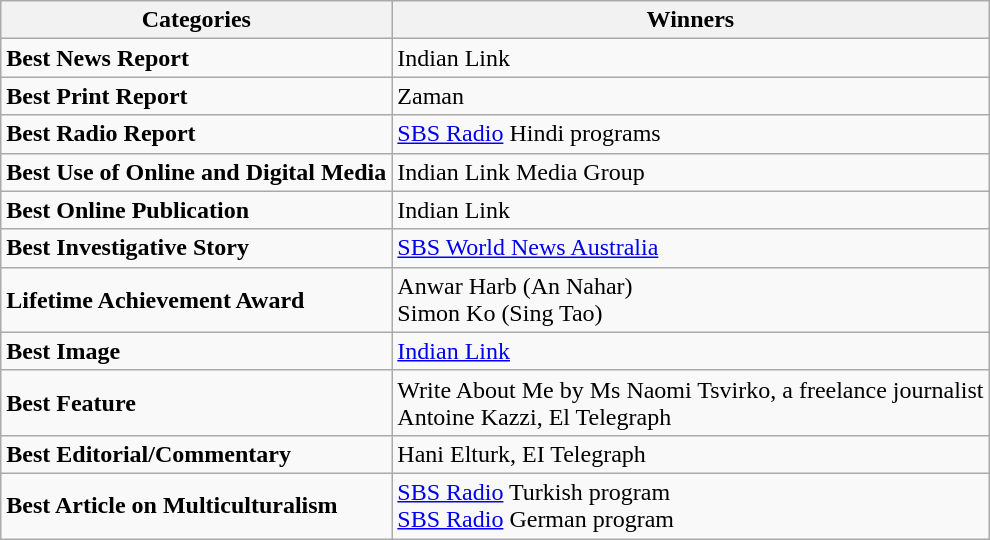<table class="wikitable">
<tr>
<th>Categories</th>
<th>Winners</th>
</tr>
<tr>
<td><strong>Best News Report</strong></td>
<td>Indian Link</td>
</tr>
<tr>
<td><strong>Best Print Report</strong></td>
<td>Zaman</td>
</tr>
<tr>
<td><strong>Best Radio Report</strong></td>
<td><a href='#'>SBS Radio</a> Hindi programs</td>
</tr>
<tr>
<td><strong>Best Use of Online and Digital Media</strong></td>
<td>Indian Link Media Group</td>
</tr>
<tr>
<td><strong>Best Online Publication</strong></td>
<td>Indian Link</td>
</tr>
<tr>
<td><strong>Best Investigative Story</strong></td>
<td><a href='#'>SBS World News Australia</a></td>
</tr>
<tr>
<td><strong>Lifetime Achievement Award</strong></td>
<td>Anwar Harb (An Nahar)<br>Simon Ko (Sing Tao)</td>
</tr>
<tr>
<td><strong>Best Image</strong></td>
<td><a href='#'>Indian Link</a></td>
</tr>
<tr>
<td><strong>Best Feature</strong></td>
<td>Write About Me by Ms Naomi Tsvirko, a freelance journalist<br>Antoine Kazzi, El Telegraph</td>
</tr>
<tr>
<td><strong>Best Editorial/Commentary</strong></td>
<td>Hani Elturk, EI Telegraph</td>
</tr>
<tr>
<td><strong>Best Article on Multiculturalism</strong></td>
<td><a href='#'>SBS Radio</a> Turkish program<br><a href='#'>SBS Radio</a> German program</td>
</tr>
</table>
